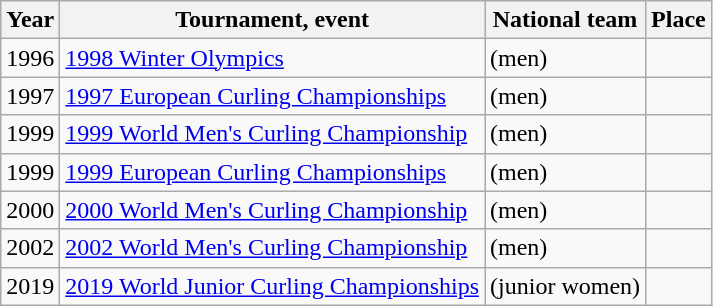<table class="wikitable">
<tr>
<th scope="col">Year</th>
<th scope="col">Tournament, event</th>
<th scope="col">National team</th>
<th scope="col">Place</th>
</tr>
<tr>
<td>1996</td>
<td><a href='#'>1998 Winter Olympics</a></td>
<td> (men)</td>
<td></td>
</tr>
<tr>
<td>1997</td>
<td><a href='#'>1997 European Curling Championships</a></td>
<td> (men)</td>
<td></td>
</tr>
<tr>
<td>1999</td>
<td><a href='#'>1999 World Men's Curling Championship</a></td>
<td> (men)</td>
<td></td>
</tr>
<tr>
<td>1999</td>
<td><a href='#'>1999 European Curling Championships</a></td>
<td> (men)</td>
<td></td>
</tr>
<tr>
<td>2000</td>
<td><a href='#'>2000 World Men's Curling Championship</a></td>
<td> (men)</td>
<td></td>
</tr>
<tr>
<td>2002</td>
<td><a href='#'>2002 World Men's Curling Championship</a></td>
<td> (men)</td>
<td></td>
</tr>
<tr>
<td>2019</td>
<td><a href='#'>2019 World Junior Curling Championships</a></td>
<td> (junior women)</td>
<td></td>
</tr>
</table>
